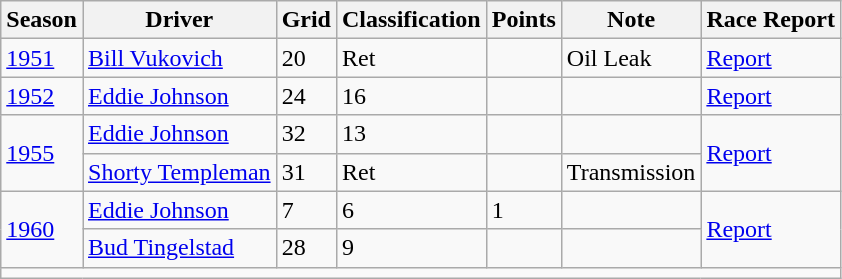<table class="wikitable">
<tr>
<th>Season</th>
<th>Driver</th>
<th>Grid</th>
<th>Classification</th>
<th>Points</th>
<th>Note</th>
<th>Race Report</th>
</tr>
<tr>
<td><a href='#'>1951</a></td>
<td><a href='#'>Bill Vukovich</a></td>
<td>20</td>
<td>Ret</td>
<td> </td>
<td>Oil Leak</td>
<td><a href='#'>Report</a></td>
</tr>
<tr>
<td><a href='#'>1952</a></td>
<td><a href='#'>Eddie Johnson</a></td>
<td>24</td>
<td>16</td>
<td> </td>
<td> </td>
<td><a href='#'>Report</a></td>
</tr>
<tr>
<td rowspan=2><a href='#'>1955</a></td>
<td><a href='#'>Eddie Johnson</a></td>
<td>32</td>
<td>13</td>
<td> </td>
<td> </td>
<td rowspan=2><a href='#'>Report</a></td>
</tr>
<tr>
<td><a href='#'>Shorty Templeman</a></td>
<td>31</td>
<td>Ret</td>
<td> </td>
<td>Transmission</td>
</tr>
<tr>
<td rowspan=2><a href='#'>1960</a></td>
<td><a href='#'>Eddie Johnson</a></td>
<td>7</td>
<td>6</td>
<td>1</td>
<td> </td>
<td rowspan=2><a href='#'>Report</a></td>
</tr>
<tr>
<td><a href='#'>Bud Tingelstad</a></td>
<td>28</td>
<td>9</td>
<td> </td>
<td> </td>
</tr>
<tr>
<td colspan=7></td>
</tr>
</table>
